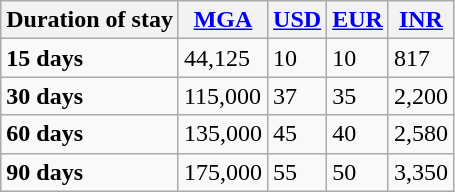<table class="wikitable">
<tr>
<th>Duration of stay</th>
<th><a href='#'>MGA</a></th>
<th><a href='#'>USD</a></th>
<th><a href='#'>EUR</a></th>
<th><a href='#'>INR</a></th>
</tr>
<tr>
<td><strong>15 days</strong></td>
<td>44,125</td>
<td>10</td>
<td>10</td>
<td>817</td>
</tr>
<tr>
<td><strong>30 days</strong></td>
<td>115,000</td>
<td>37</td>
<td>35</td>
<td>2,200</td>
</tr>
<tr>
<td><strong>60 days</strong></td>
<td>135,000</td>
<td>45</td>
<td>40</td>
<td>2,580</td>
</tr>
<tr>
<td><strong>90 days</strong></td>
<td>175,000</td>
<td>55</td>
<td>50</td>
<td>3,350</td>
</tr>
</table>
